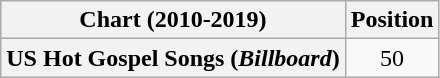<table class="wikitable plainrowheaders">
<tr>
<th scope="col">Chart (2010-2019)</th>
<th scope="col">Position</th>
</tr>
<tr>
<th scope="row">US Hot Gospel Songs (<em>Billboard</em>)</th>
<td style="text-align:center;">50</td>
</tr>
</table>
